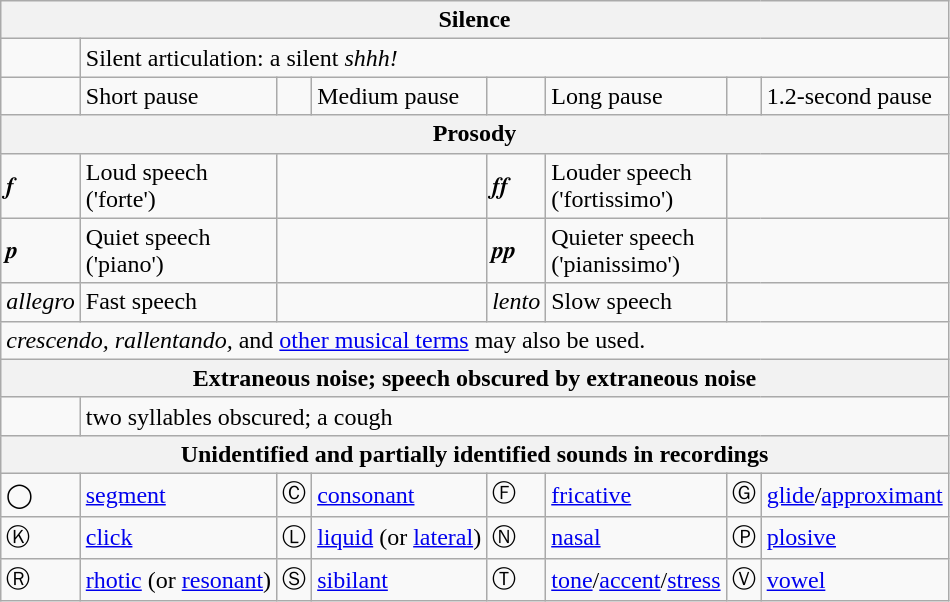<table class="wikitable">
<tr>
<th colspan=8>Silence</th>
</tr>
<tr>
<td></td>
<td colspan=7>Silent articulation:  a silent <em>shhh!</em></td>
</tr>
<tr>
<td></td>
<td>Short pause</td>
<td></td>
<td>Medium pause</td>
<td></td>
<td>Long pause</td>
<td></td>
<td>1.2-second pause</td>
</tr>
<tr>
<th colspan=8>Prosody</th>
</tr>
<tr>
<td>𝆑</td>
<td>Loud speech<br>('forte')</td>
<td colspan=2></td>
<td>𝆑𝆑</td>
<td>Louder speech<br>('fortissimo')</td>
<td colspan=2></td>
</tr>
<tr>
<td>𝆏</td>
<td>Quiet speech<br>('piano')</td>
<td colspan=2></td>
<td>𝆏𝆏</td>
<td>Quieter speech<br>('pianissimo')</td>
<td colspan=2></td>
</tr>
<tr>
<td><em>allegro</em></td>
<td>Fast speech</td>
<td colspan=2></td>
<td><em>lento</em></td>
<td>Slow speech</td>
<td colspan=2></td>
</tr>
<tr>
<td colspan=8><em>crescendo, rallentando,</em> and <a href='#'>other musical terms</a> may also be used.</td>
</tr>
<tr>
<th colspan=8>Extraneous noise; speech obscured by extraneous noise</th>
</tr>
<tr>
<td></td>
<td colspan=7> two syllables obscured;  a cough</td>
</tr>
<tr>
<th colspan=8>Unidentified and partially identified sounds in recordings</th>
</tr>
<tr>
<td>◯</td>
<td><a href='#'>segment</a></td>
<td>Ⓒ</td>
<td><a href='#'>consonant</a></td>
<td>Ⓕ</td>
<td><a href='#'>fricative</a></td>
<td>Ⓖ</td>
<td><a href='#'>glide</a>/<a href='#'>approximant</a></td>
</tr>
<tr>
<td><span>Ⓚ</span></td>
<td><a href='#'>click</a></td>
<td>Ⓛ</td>
<td><a href='#'>liquid</a> (or <a href='#'>lateral</a>)</td>
<td>Ⓝ</td>
<td><a href='#'>nasal</a></td>
<td>Ⓟ</td>
<td><a href='#'>plosive</a></td>
</tr>
<tr>
<td>Ⓡ</td>
<td><a href='#'>rhotic</a> (or <a href='#'>resonant</a>)</td>
<td>Ⓢ</td>
<td><a href='#'>sibilant</a></td>
<td>Ⓣ</td>
<td><a href='#'>tone</a>/<a href='#'>accent</a>/<a href='#'>stress</a></td>
<td>Ⓥ</td>
<td><a href='#'>vowel</a></td>
</tr>
</table>
